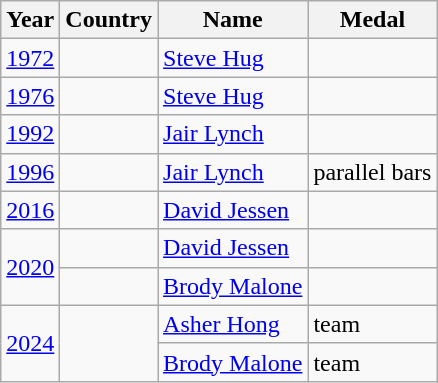<table class="wikitable sortable">
<tr>
<th>Year</th>
<th>Country</th>
<th>Name</th>
<th>Medal</th>
</tr>
<tr>
<td><a href='#'>1972</a></td>
<td></td>
<td><a href='#'>Steve Hug</a></td>
<td></td>
</tr>
<tr>
<td><a href='#'>1976</a></td>
<td></td>
<td><a href='#'>Steve Hug</a></td>
<td></td>
</tr>
<tr>
<td><a href='#'>1992</a></td>
<td></td>
<td><a href='#'>Jair Lynch</a></td>
<td></td>
</tr>
<tr>
<td><a href='#'>1996</a></td>
<td></td>
<td><a href='#'>Jair Lynch</a></td>
<td> parallel bars</td>
</tr>
<tr>
<td><a href='#'>2016</a></td>
<td></td>
<td><a href='#'>David Jessen</a></td>
<td></td>
</tr>
<tr>
<td rowspan="2"><a href='#'>2020</a></td>
<td></td>
<td><a href='#'>David Jessen</a></td>
<td></td>
</tr>
<tr>
<td></td>
<td><a href='#'>Brody Malone</a></td>
<td></td>
</tr>
<tr>
<td rowspan="2"><a href='#'>2024</a></td>
<td rowspan="2"></td>
<td><a href='#'>Asher Hong</a></td>
<td> team</td>
</tr>
<tr>
<td><a href='#'>Brody Malone</a></td>
<td> team</td>
</tr>
</table>
